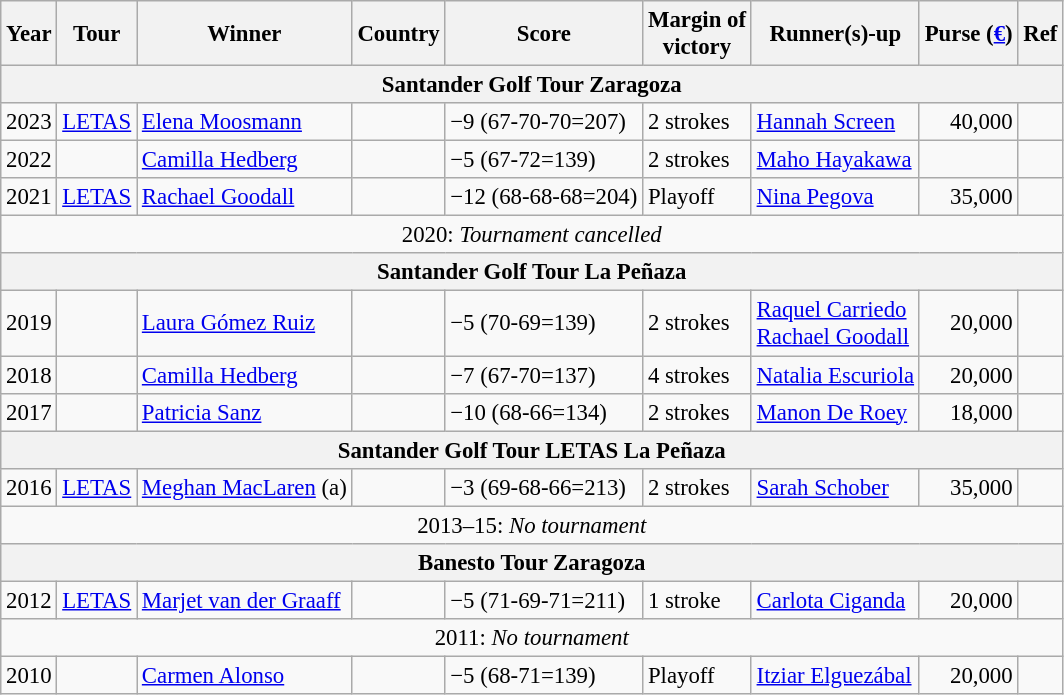<table class=wikitable style="font-size:95%">
<tr>
<th>Year</th>
<th>Tour</th>
<th>Winner</th>
<th>Country</th>
<th>Score</th>
<th>Margin of<br>victory</th>
<th>Runner(s)-up</th>
<th>Purse (<a href='#'>€</a>)</th>
<th>Ref</th>
</tr>
<tr>
<th colspan=9 align=center>Santander Golf Tour Zaragoza</th>
</tr>
<tr>
<td align=center>2023</td>
<td><a href='#'>LETAS</a></td>
<td><a href='#'>Elena Moosmann</a></td>
<td></td>
<td>−9 (67-70-70=207)</td>
<td>2 strokes</td>
<td> <a href='#'>Hannah Screen</a></td>
<td align=right>40,000</td>
<td></td>
</tr>
<tr>
<td align=center>2022</td>
<td></td>
<td><a href='#'>Camilla Hedberg</a></td>
<td></td>
<td>−5 (67-72=139)</td>
<td>2 strokes</td>
<td> <a href='#'>Maho Hayakawa</a></td>
<td align=right></td>
<td></td>
</tr>
<tr>
<td align=center>2021</td>
<td><a href='#'>LETAS</a></td>
<td><a href='#'>Rachael Goodall</a></td>
<td></td>
<td>−12 (68-68-68=204)</td>
<td>Playoff</td>
<td> <a href='#'>Nina Pegova</a></td>
<td align=right>35,000</td>
<td></td>
</tr>
<tr>
<td align=center colspan=9>2020: <em>Tournament cancelled</em></td>
</tr>
<tr>
<th colspan=9 align=center>Santander Golf Tour La Peñaza</th>
</tr>
<tr>
<td align=center>2019</td>
<td></td>
<td><a href='#'>Laura Gómez Ruiz</a></td>
<td></td>
<td>−5 (70-69=139)</td>
<td>2 strokes</td>
<td> <a href='#'>Raquel Carriedo</a><br> <a href='#'>Rachael Goodall</a></td>
<td align=right>20,000</td>
<td></td>
</tr>
<tr>
<td align=center>2018</td>
<td></td>
<td><a href='#'>Camilla Hedberg</a></td>
<td></td>
<td>−7 (67-70=137)</td>
<td>4 strokes</td>
<td> <a href='#'>Natalia Escuriola</a></td>
<td align=right>20,000</td>
<td></td>
</tr>
<tr>
<td align=center>2017</td>
<td></td>
<td><a href='#'>Patricia Sanz</a></td>
<td></td>
<td>−10 (68-66=134)</td>
<td>2 strokes</td>
<td> <a href='#'>Manon De Roey</a></td>
<td align=right>18,000</td>
<td></td>
</tr>
<tr>
<th colspan=9 align=center>Santander Golf Tour LETAS La Peñaza</th>
</tr>
<tr>
<td align=center>2016</td>
<td><a href='#'>LETAS</a></td>
<td><a href='#'>Meghan MacLaren</a> (a)</td>
<td></td>
<td>−3 (69-68-66=213)</td>
<td>2 strokes</td>
<td> <a href='#'>Sarah Schober</a></td>
<td align=right>35,000</td>
<td></td>
</tr>
<tr>
<td colspan=9 align=center>2013–15: <em>No tournament</em></td>
</tr>
<tr>
<th colspan=9 align=center>Banesto Tour Zaragoza</th>
</tr>
<tr>
<td align=center>2012</td>
<td><a href='#'>LETAS</a></td>
<td><a href='#'>Marjet van der Graaff</a></td>
<td></td>
<td>−5 (71-69-71=211)</td>
<td>1 stroke</td>
<td> <a href='#'>Carlota Ciganda</a></td>
<td align=right>20,000</td>
<td></td>
</tr>
<tr>
<td colspan=9 align=center>2011: <em>No tournament</em></td>
</tr>
<tr>
<td align=center>2010</td>
<td></td>
<td><a href='#'>Carmen Alonso</a></td>
<td></td>
<td>−5 (68-71=139)</td>
<td>Playoff</td>
<td> <a href='#'>Itziar Elguezábal</a></td>
<td align=right>20,000</td>
<td></td>
</tr>
</table>
